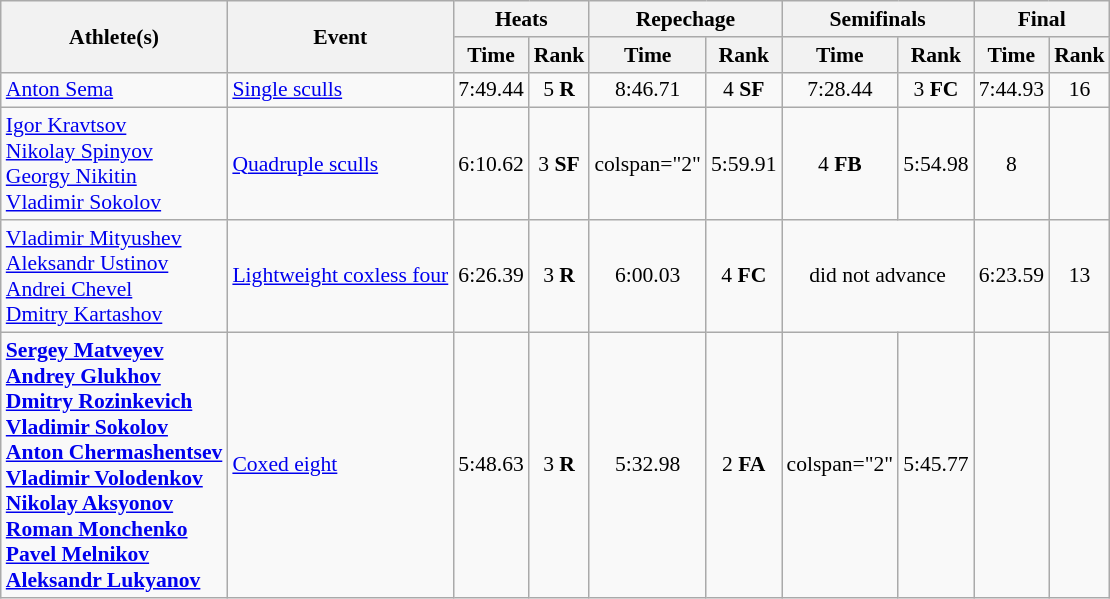<table class="wikitable" style="font-size:90%">
<tr>
<th rowspan="2">Athlete(s)</th>
<th rowspan="2">Event</th>
<th colspan="2">Heats</th>
<th colspan="2">Repechage</th>
<th colspan="2">Semifinals</th>
<th colspan="2">Final</th>
</tr>
<tr>
<th>Time</th>
<th>Rank</th>
<th>Time</th>
<th>Rank</th>
<th>Time</th>
<th>Rank</th>
<th>Time</th>
<th>Rank</th>
</tr>
<tr align=center>
<td align=left><a href='#'>Anton Sema</a></td>
<td align=left><a href='#'>Single sculls</a></td>
<td>7:49.44</td>
<td>5 <strong>R</strong></td>
<td>8:46.71</td>
<td>4 <strong>SF</strong></td>
<td>7:28.44</td>
<td>3 <strong>FC</strong></td>
<td>7:44.93</td>
<td>16</td>
</tr>
<tr align=center>
<td align=left><a href='#'>Igor Kravtsov</a><br><a href='#'>Nikolay Spinyov</a><br><a href='#'>Georgy Nikitin</a><br><a href='#'>Vladimir Sokolov</a></td>
<td align=left><a href='#'>Quadruple sculls</a></td>
<td>6:10.62</td>
<td>3 <strong>SF</strong></td>
<td>colspan="2" </td>
<td>5:59.91</td>
<td>4 <strong>FB</strong></td>
<td>5:54.98</td>
<td>8</td>
</tr>
<tr align=center>
<td align=left><a href='#'>Vladimir Mityushev</a><br><a href='#'>Aleksandr Ustinov</a><br><a href='#'>Andrei Chevel</a><br><a href='#'>Dmitry Kartashov</a></td>
<td align=left><a href='#'>Lightweight coxless four</a></td>
<td>6:26.39</td>
<td>3 <strong>R</strong></td>
<td>6:00.03</td>
<td>4 <strong>FC</strong></td>
<td colspan="2">did not advance</td>
<td>6:23.59</td>
<td>13</td>
</tr>
<tr align=center>
<td align=left><strong><a href='#'>Sergey Matveyev</a><br><a href='#'>Andrey Glukhov</a> <br><a href='#'>Dmitry Rozinkevich</a><br><a href='#'>Vladimir Sokolov</a><br><a href='#'>Anton Chermashentsev</a><br><a href='#'>Vladimir Volodenkov</a><br><a href='#'>Nikolay Aksyonov</a><br><a href='#'>Roman Monchenko</a><br><a href='#'>Pavel Melnikov</a><br><a href='#'>Aleksandr Lukyanov</a></strong></td>
<td align=left><a href='#'>Coxed eight</a></td>
<td>5:48.63</td>
<td>3 <strong>R</strong></td>
<td>5:32.98</td>
<td>2 <strong>FA</strong></td>
<td>colspan="2" </td>
<td>5:45.77</td>
<td></td>
</tr>
</table>
